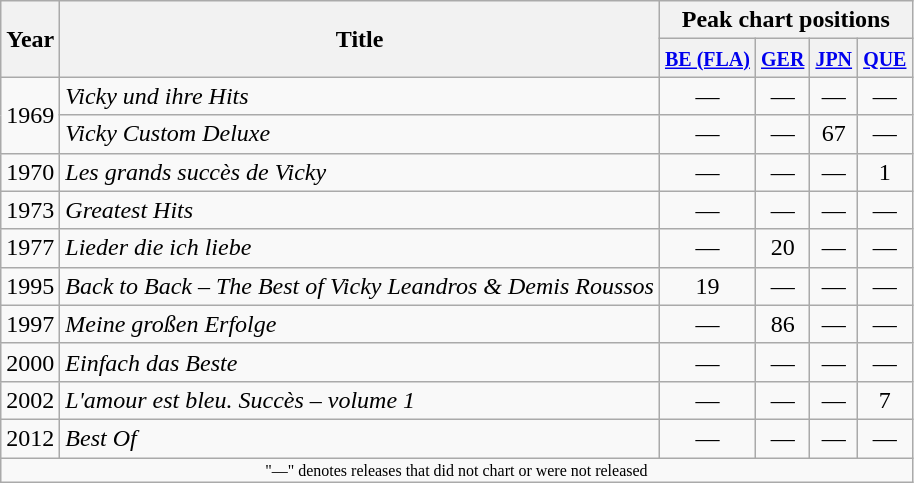<table class="wikitable" style="text-align:center">
<tr>
<th rowspan="2">Year</th>
<th rowspan="2">Title</th>
<th colspan="4">Peak chart positions</th>
</tr>
<tr>
<th><small><a href='#'>BE (FLA)</a></small><br></th>
<th><small><a href='#'>GER</a></small><br></th>
<th><small><a href='#'>JPN</a></small><br></th>
<th><small><a href='#'>QUE</a></small><br></th>
</tr>
<tr>
<td rowspan="2">1969</td>
<td align="left"><em>Vicky und ihre Hits</em></td>
<td>—</td>
<td>—</td>
<td>—</td>
<td>—</td>
</tr>
<tr>
<td align="left"><em>Vicky Custom Deluxe</em></td>
<td>—</td>
<td>—</td>
<td>67</td>
<td>—</td>
</tr>
<tr>
<td>1970</td>
<td align="left"><em>Les grands succès de Vicky</em></td>
<td>—</td>
<td>—</td>
<td>—</td>
<td>1</td>
</tr>
<tr>
<td>1973</td>
<td align="left"><em>Greatest Hits</em></td>
<td>—</td>
<td>—</td>
<td>—</td>
<td>—</td>
</tr>
<tr>
<td>1977</td>
<td align="left"><em>Lieder die ich liebe</em></td>
<td>—</td>
<td>20</td>
<td>—</td>
<td>—</td>
</tr>
<tr>
<td>1995</td>
<td align="left"><em>Back to Back – The Best of Vicky Leandros & Demis Roussos</em></td>
<td>19</td>
<td>—</td>
<td>—</td>
<td>—</td>
</tr>
<tr>
<td>1997</td>
<td align="left"><em>Meine großen Erfolge</em></td>
<td>—</td>
<td>86</td>
<td>—</td>
<td>—</td>
</tr>
<tr>
<td>2000</td>
<td align="left"><em>Einfach das Beste</em></td>
<td>—</td>
<td>—</td>
<td>—</td>
<td>—</td>
</tr>
<tr>
<td>2002</td>
<td align="left"><em>L'amour est bleu. Succès – volume 1</em></td>
<td>—</td>
<td>—</td>
<td>—</td>
<td>7</td>
</tr>
<tr>
<td>2012</td>
<td align="left"><em>Best Of</em></td>
<td>—</td>
<td>—</td>
<td>—</td>
<td>—</td>
</tr>
<tr>
<td colspan="6" style="font-size:8pt">"—" denotes releases that did not chart or were not released</td>
</tr>
</table>
